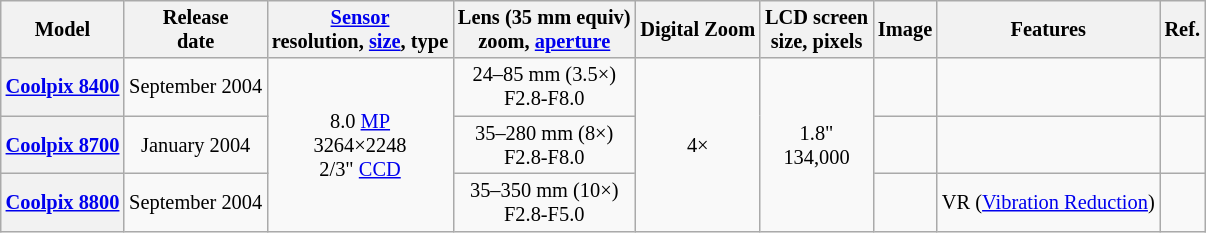<table class="wikitable" style="font-size: 85%; text-align: center">
<tr>
<th>Model</th>
<th>Release<br>date</th>
<th><a href='#'>Sensor</a><br>resolution, <a href='#'>size</a>, type</th>
<th>Lens (35 mm equiv)<br>zoom, <a href='#'>aperture</a></th>
<th>Digital Zoom</th>
<th>LCD screen<br>size, pixels</th>
<th>Image</th>
<th>Features</th>
<th>Ref.</th>
</tr>
<tr>
<th><a href='#'>Coolpix 8400</a></th>
<td>September 2004</td>
<td rowspan="3">8.0 <a href='#'>MP</a><br>3264×2248<br>2/3" <a href='#'>CCD</a></td>
<td>24–85 mm (3.5×)<br>F2.8-F8.0</td>
<td rowspan="3">4×</td>
<td rowspan="3">1.8"<br>134,000</td>
<td></td>
<td></td>
<td></td>
</tr>
<tr>
<th><a href='#'>Coolpix 8700</a></th>
<td>January 2004</td>
<td>35–280 mm (8×)<br>F2.8-F8.0</td>
<td></td>
<td></td>
<td></td>
</tr>
<tr>
<th><a href='#'>Coolpix 8800</a></th>
<td>September 2004</td>
<td>35–350 mm (10×)<br>F2.8-F5.0</td>
<td></td>
<td>VR (<a href='#'>Vibration Reduction</a>)</td>
<td></td>
</tr>
</table>
